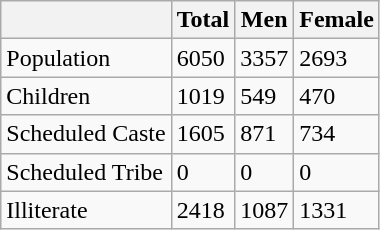<table class="wikitable">
<tr>
<th></th>
<th>Total</th>
<th>Men</th>
<th>Female</th>
</tr>
<tr>
<td>Population</td>
<td>6050</td>
<td>3357</td>
<td>2693</td>
</tr>
<tr>
<td>Children</td>
<td>1019</td>
<td>549</td>
<td>470</td>
</tr>
<tr>
<td>Scheduled Caste</td>
<td>1605</td>
<td>871</td>
<td>734</td>
</tr>
<tr>
<td>Scheduled Tribe</td>
<td>0</td>
<td>0</td>
<td>0</td>
</tr>
<tr>
<td>Illiterate</td>
<td>2418</td>
<td>1087</td>
<td>1331</td>
</tr>
</table>
